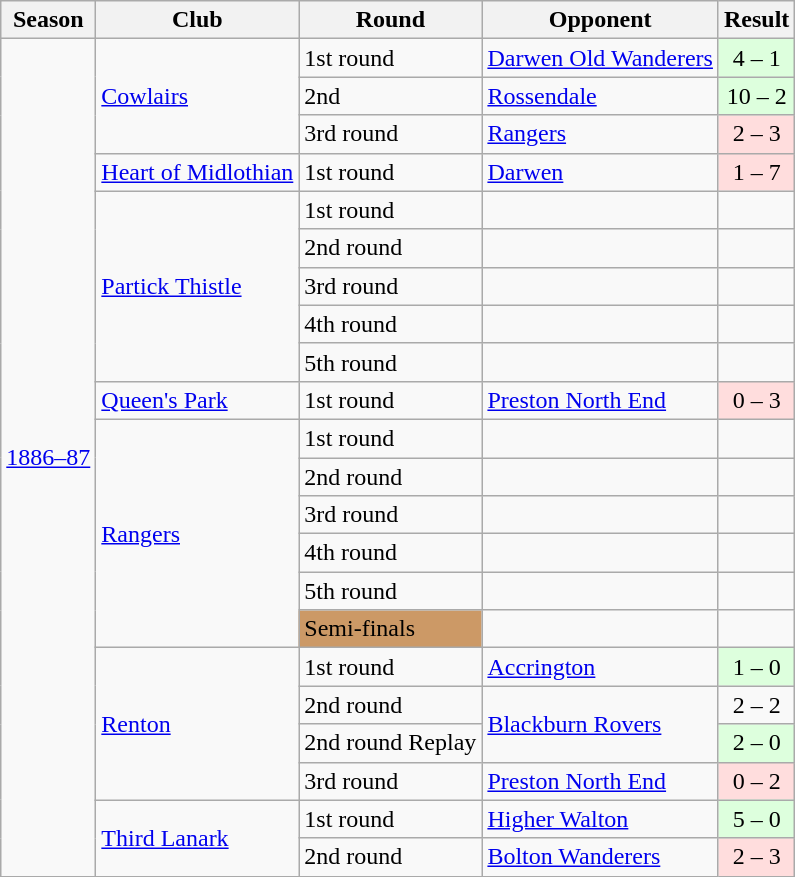<table class=wikitable style="text-align:left">
<tr>
<th>Season</th>
<th>Club</th>
<th>Round</th>
<th>Opponent</th>
<th>Result</th>
</tr>
<tr>
<td align=center rowspan=22><a href='#'>1886–87</a></td>
<td rowspan = "3"><a href='#'>Cowlairs</a></td>
<td>1st round</td>
<td> <a href='#'>Darwen Old Wanderers</a></td>
<td align=center bgcolor=#ddffdd>4 – 1</td>
</tr>
<tr>
<td>2nd</td>
<td> <a href='#'>Rossendale</a></td>
<td align=center bgcolor=#ddffdd>10 – 2</td>
</tr>
<tr>
<td>3rd round</td>
<td><a href='#'>Rangers</a></td>
<td align=center bgcolor=#ffdddd>2 – 3</td>
</tr>
<tr>
<td><a href='#'>Heart of Midlothian</a></td>
<td>1st round</td>
<td> <a href='#'>Darwen</a></td>
<td align=center bgcolor=#ffdddd>1 – 7</td>
</tr>
<tr>
<td rowspan = "5"><a href='#'>Partick Thistle</a></td>
<td>1st round</td>
<td></td>
<td></td>
</tr>
<tr>
<td>2nd round</td>
<td></td>
<td align=center></td>
</tr>
<tr>
<td>3rd round</td>
<td></td>
<td align=center></td>
</tr>
<tr>
<td>4th round</td>
<td></td>
<td align=center></td>
</tr>
<tr>
<td>5th round</td>
<td></td>
<td align=center></td>
</tr>
<tr>
<td><a href='#'>Queen's Park</a></td>
<td>1st round</td>
<td> <a href='#'>Preston North End</a></td>
<td align=center bgcolor=#ffdddd>0 – 3</td>
</tr>
<tr>
<td rowspan = "6"><a href='#'>Rangers</a></td>
<td>1st round</td>
<td></td>
<td></td>
</tr>
<tr>
<td>2nd round</td>
<td></td>
<td align=center></td>
</tr>
<tr>
<td>3rd round</td>
<td></td>
<td align=center></td>
</tr>
<tr>
<td>4th round</td>
<td></td>
<td align=center></td>
</tr>
<tr>
<td>5th round</td>
<td></td>
<td align=center></td>
</tr>
<tr>
<td bgcolor=cc9966>Semi-finals</td>
<td></td>
<td></td>
</tr>
<tr>
<td rowspan = "4"><a href='#'>Renton</a></td>
<td>1st round</td>
<td> <a href='#'>Accrington</a></td>
<td align=center bgcolor=#ddffdd>1 – 0</td>
</tr>
<tr>
<td>2nd round</td>
<td rowspan = "2"> <a href='#'>Blackburn Rovers</a></td>
<td align=center>2 – 2</td>
</tr>
<tr>
<td>2nd round Replay</td>
<td align=center bgcolor=#ddffdd>2 – 0</td>
</tr>
<tr>
<td>3rd round</td>
<td> <a href='#'>Preston North End</a></td>
<td align=center bgcolor=#ffdddd>0 – 2</td>
</tr>
<tr>
<td rowspan= "2"><a href='#'>Third Lanark</a></td>
<td>1st round</td>
<td> <a href='#'>Higher Walton</a></td>
<td align=center bgcolor=#ddffdd>5 – 0</td>
</tr>
<tr>
<td>2nd round</td>
<td> <a href='#'>Bolton Wanderers</a></td>
<td align=center bgcolor=#ffdddd>2 – 3</td>
</tr>
</table>
